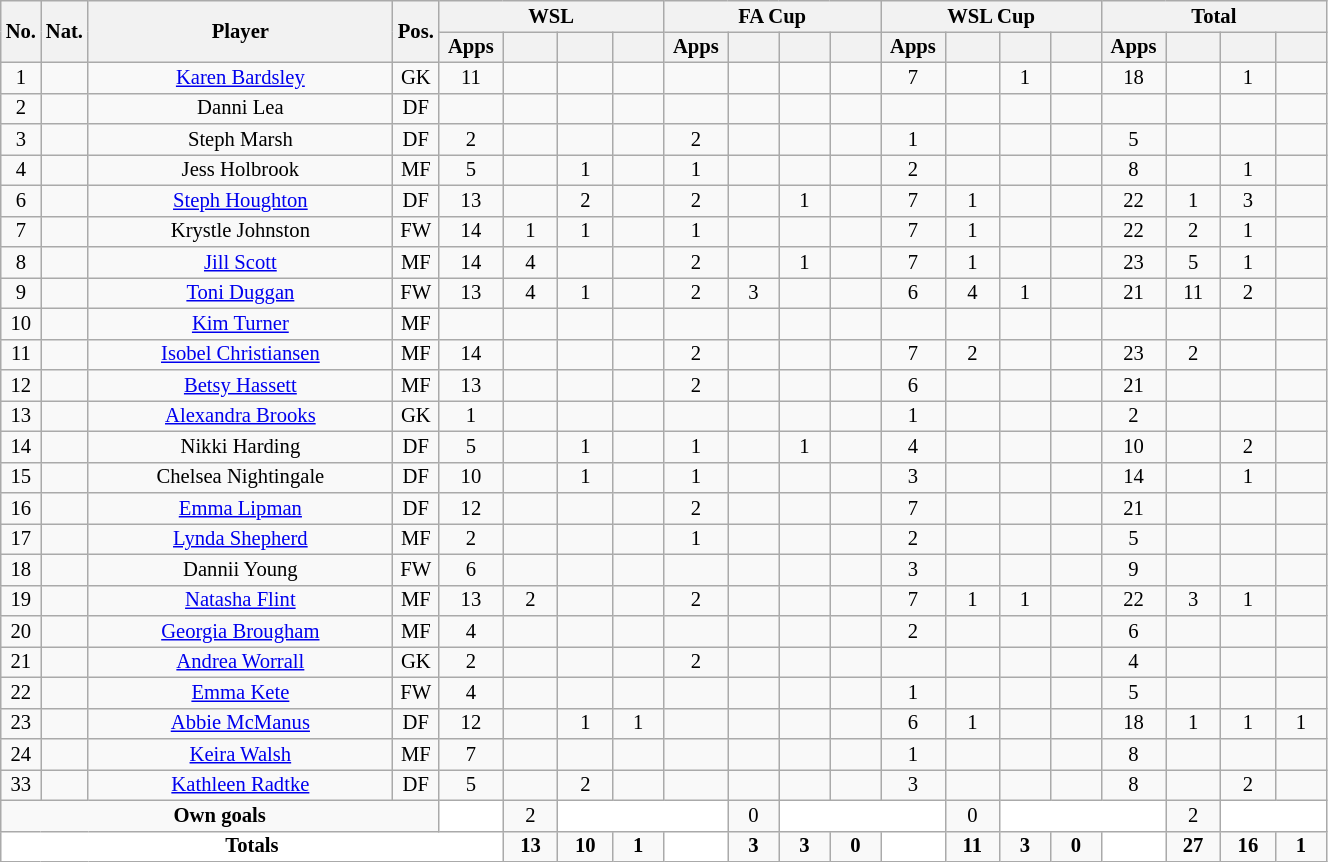<table class="wikitable sortable alternance"  style="font-size:86%; text-align:center; line-height:14px; width:70%;">
<tr>
<th rowspan="2" style="width:10px;"><strong>No.</strong></th>
<th rowspan="2" style="width:10px;"><strong>Nat.</strong></th>
<th rowspan="2" scope="col" style="width:275px;"><strong>Player</strong></th>
<th rowspan="2" style="width:10px;"><strong>Pos.</strong></th>
<th colspan="4"><strong>WSL</strong></th>
<th colspan="4"><strong>FA Cup</strong></th>
<th colspan="4"><strong>WSL Cup</strong></th>
<th colspan="4"><strong>Total</strong></th>
</tr>
<tr style="text-align:center;">
<th width=40><strong>Apps</strong></th>
<th width=40></th>
<th width=40></th>
<th width=40></th>
<th width=40><strong>Apps</strong></th>
<th width=40></th>
<th width=40></th>
<th width=40></th>
<th width=40><strong>Apps</strong></th>
<th width=40></th>
<th width=40></th>
<th width=40></th>
<th width=40><strong>Apps</strong></th>
<th width=40></th>
<th width=40></th>
<th width=40></th>
</tr>
<tr>
<td>1</td>
<td></td>
<td><a href='#'>Karen Bardsley</a></td>
<td>GK</td>
<td>11</td>
<td></td>
<td></td>
<td></td>
<td></td>
<td></td>
<td></td>
<td></td>
<td>7</td>
<td></td>
<td>1</td>
<td></td>
<td>18</td>
<td></td>
<td>1</td>
<td></td>
</tr>
<tr>
<td>2</td>
<td></td>
<td>Danni Lea</td>
<td>DF</td>
<td></td>
<td></td>
<td></td>
<td></td>
<td></td>
<td></td>
<td></td>
<td></td>
<td></td>
<td></td>
<td></td>
<td></td>
<td></td>
<td></td>
<td></td>
<td></td>
</tr>
<tr>
<td>3</td>
<td></td>
<td>Steph Marsh</td>
<td>DF</td>
<td>2</td>
<td></td>
<td></td>
<td></td>
<td>2</td>
<td></td>
<td></td>
<td></td>
<td>1</td>
<td></td>
<td></td>
<td></td>
<td>5</td>
<td></td>
<td></td>
<td></td>
</tr>
<tr>
<td>4</td>
<td></td>
<td>Jess Holbrook</td>
<td>MF</td>
<td>5</td>
<td></td>
<td>1</td>
<td></td>
<td>1</td>
<td></td>
<td></td>
<td></td>
<td>2</td>
<td></td>
<td></td>
<td></td>
<td>8</td>
<td></td>
<td>1</td>
<td></td>
</tr>
<tr>
<td>6</td>
<td></td>
<td><a href='#'>Steph Houghton</a></td>
<td>DF</td>
<td>13</td>
<td></td>
<td>2</td>
<td></td>
<td>2</td>
<td></td>
<td>1</td>
<td></td>
<td>7</td>
<td>1</td>
<td></td>
<td></td>
<td>22</td>
<td>1</td>
<td>3</td>
<td></td>
</tr>
<tr>
<td>7</td>
<td></td>
<td>Krystle Johnston</td>
<td>FW</td>
<td>14</td>
<td>1</td>
<td>1</td>
<td></td>
<td>1</td>
<td></td>
<td></td>
<td></td>
<td>7</td>
<td>1</td>
<td></td>
<td></td>
<td>22</td>
<td>2</td>
<td>1</td>
<td></td>
</tr>
<tr>
<td>8</td>
<td></td>
<td><a href='#'>Jill Scott</a></td>
<td>MF</td>
<td>14</td>
<td>4</td>
<td></td>
<td></td>
<td>2</td>
<td></td>
<td>1</td>
<td></td>
<td>7</td>
<td>1</td>
<td></td>
<td></td>
<td>23</td>
<td>5</td>
<td>1</td>
<td></td>
</tr>
<tr>
<td>9</td>
<td></td>
<td><a href='#'>Toni Duggan</a></td>
<td>FW</td>
<td>13</td>
<td>4</td>
<td>1</td>
<td></td>
<td>2</td>
<td>3</td>
<td></td>
<td></td>
<td>6</td>
<td>4</td>
<td>1</td>
<td></td>
<td>21</td>
<td>11</td>
<td>2</td>
<td></td>
</tr>
<tr>
<td>10</td>
<td></td>
<td><a href='#'>Kim Turner</a></td>
<td>MF</td>
<td></td>
<td></td>
<td></td>
<td></td>
<td></td>
<td></td>
<td></td>
<td></td>
<td></td>
<td></td>
<td></td>
<td></td>
<td></td>
<td></td>
<td></td>
<td></td>
</tr>
<tr>
<td>11</td>
<td></td>
<td><a href='#'>Isobel Christiansen</a></td>
<td>MF</td>
<td>14</td>
<td></td>
<td></td>
<td></td>
<td>2</td>
<td></td>
<td></td>
<td></td>
<td>7</td>
<td>2</td>
<td></td>
<td></td>
<td>23</td>
<td>2</td>
<td></td>
<td></td>
</tr>
<tr>
<td>12</td>
<td></td>
<td><a href='#'>Betsy Hassett</a></td>
<td>MF</td>
<td>13</td>
<td></td>
<td></td>
<td></td>
<td>2</td>
<td></td>
<td></td>
<td></td>
<td>6</td>
<td></td>
<td></td>
<td></td>
<td>21</td>
<td></td>
<td></td>
<td></td>
</tr>
<tr>
<td>13</td>
<td></td>
<td><a href='#'>Alexandra Brooks</a></td>
<td>GK</td>
<td>1</td>
<td></td>
<td></td>
<td></td>
<td></td>
<td></td>
<td></td>
<td></td>
<td>1</td>
<td></td>
<td></td>
<td></td>
<td>2</td>
<td></td>
<td></td>
<td></td>
</tr>
<tr>
<td>14</td>
<td></td>
<td>Nikki Harding</td>
<td>DF</td>
<td>5</td>
<td></td>
<td>1</td>
<td></td>
<td>1</td>
<td></td>
<td>1</td>
<td></td>
<td>4</td>
<td></td>
<td></td>
<td></td>
<td>10</td>
<td></td>
<td>2</td>
<td></td>
</tr>
<tr>
<td>15</td>
<td></td>
<td>Chelsea Nightingale</td>
<td>DF</td>
<td>10</td>
<td></td>
<td>1</td>
<td></td>
<td>1</td>
<td></td>
<td></td>
<td></td>
<td>3</td>
<td></td>
<td></td>
<td></td>
<td>14</td>
<td></td>
<td>1</td>
<td></td>
</tr>
<tr>
<td>16</td>
<td></td>
<td><a href='#'>Emma Lipman</a></td>
<td>DF</td>
<td>12</td>
<td></td>
<td></td>
<td></td>
<td>2</td>
<td></td>
<td></td>
<td></td>
<td>7</td>
<td></td>
<td></td>
<td></td>
<td>21</td>
<td></td>
<td></td>
<td></td>
</tr>
<tr>
<td>17</td>
<td></td>
<td><a href='#'>Lynda Shepherd</a></td>
<td>MF</td>
<td>2</td>
<td></td>
<td></td>
<td></td>
<td>1</td>
<td></td>
<td></td>
<td></td>
<td>2</td>
<td></td>
<td></td>
<td></td>
<td>5</td>
<td></td>
<td></td>
<td></td>
</tr>
<tr>
<td>18</td>
<td></td>
<td>Dannii Young</td>
<td>FW</td>
<td>6</td>
<td></td>
<td></td>
<td></td>
<td></td>
<td></td>
<td></td>
<td></td>
<td>3</td>
<td></td>
<td></td>
<td></td>
<td>9</td>
<td></td>
<td></td>
<td></td>
</tr>
<tr>
<td>19</td>
<td></td>
<td><a href='#'>Natasha Flint</a></td>
<td>MF</td>
<td>13</td>
<td>2</td>
<td></td>
<td></td>
<td>2</td>
<td></td>
<td></td>
<td></td>
<td>7</td>
<td>1</td>
<td>1</td>
<td></td>
<td>22</td>
<td>3</td>
<td>1</td>
<td></td>
</tr>
<tr>
<td>20</td>
<td></td>
<td><a href='#'>Georgia Brougham</a></td>
<td>MF</td>
<td>4</td>
<td></td>
<td></td>
<td></td>
<td></td>
<td></td>
<td></td>
<td></td>
<td>2</td>
<td></td>
<td></td>
<td></td>
<td>6</td>
<td></td>
<td></td>
<td></td>
</tr>
<tr>
<td>21</td>
<td></td>
<td><a href='#'>Andrea Worrall</a></td>
<td>GK</td>
<td>2</td>
<td></td>
<td></td>
<td></td>
<td>2</td>
<td></td>
<td></td>
<td></td>
<td></td>
<td></td>
<td></td>
<td></td>
<td>4</td>
<td></td>
<td></td>
<td></td>
</tr>
<tr>
<td>22</td>
<td></td>
<td><a href='#'>Emma Kete</a></td>
<td>FW</td>
<td>4</td>
<td></td>
<td></td>
<td></td>
<td></td>
<td></td>
<td></td>
<td></td>
<td>1</td>
<td></td>
<td></td>
<td></td>
<td>5</td>
<td></td>
<td></td>
<td></td>
</tr>
<tr>
<td>23</td>
<td></td>
<td><a href='#'>Abbie McManus</a></td>
<td>DF</td>
<td>12</td>
<td></td>
<td>1</td>
<td>1</td>
<td></td>
<td></td>
<td></td>
<td></td>
<td>6</td>
<td>1</td>
<td></td>
<td></td>
<td>18</td>
<td>1</td>
<td>1</td>
<td>1</td>
</tr>
<tr>
<td>24</td>
<td></td>
<td><a href='#'>Keira Walsh</a></td>
<td>MF</td>
<td>7</td>
<td></td>
<td></td>
<td></td>
<td></td>
<td></td>
<td></td>
<td></td>
<td>1</td>
<td></td>
<td></td>
<td></td>
<td>8</td>
<td></td>
<td></td>
<td></td>
</tr>
<tr>
<td>33</td>
<td></td>
<td><a href='#'>Kathleen Radtke</a></td>
<td>DF</td>
<td>5</td>
<td></td>
<td>2</td>
<td></td>
<td></td>
<td></td>
<td></td>
<td></td>
<td>3</td>
<td></td>
<td></td>
<td></td>
<td>8</td>
<td></td>
<td>2</td>
<td></td>
</tr>
<tr class="sortbottom">
<td colspan="4"><strong>Own goals</strong></td>
<td ! style="background:white; text-align: center;"></td>
<td>2</td>
<td ! colspan="3" style="background:white; text-align: center;"></td>
<td>0</td>
<td ! colspan="3" style="background:white; text-align: center;"></td>
<td>0</td>
<td ! colspan="3" style="background:white; text-align: center;"></td>
<td>2</td>
<td ! colspan="2" style="background:white; text-align: center;"></td>
</tr>
<tr class="sortbottom">
<td colspan="5"  style="background:white; text-align: center;"><strong>Totals</strong></td>
<td><strong>13</strong></td>
<td><strong>10</strong></td>
<td><strong>1</strong></td>
<td ! rowspan="2" style="background:white; text-align: center;"></td>
<td><strong> 3</strong></td>
<td><strong> 3</strong></td>
<td><strong>0</strong></td>
<td ! rowspan="2" style="background:white; text-align: center;"></td>
<td><strong>11</strong></td>
<td><strong> 3</strong></td>
<td><strong>0</strong></td>
<td ! rowspan="2" style="background:white; text-align: center;"></td>
<td><strong>27</strong></td>
<td><strong>16</strong></td>
<td><strong>1</strong></td>
</tr>
</table>
